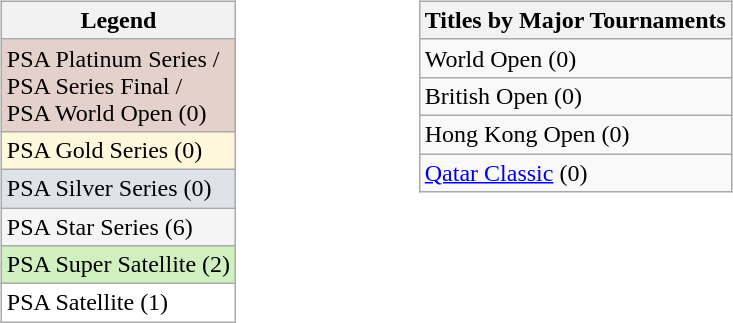<table style="width:43%;">
<tr>
<td valign=top width=35% align=left><br><table class="wikitable">
<tr>
<th>Legend</th>
</tr>
<tr style="background:#e5d1cb;">
<td>PSA Platinum Series / <br> PSA Series Final /<br> PSA World Open (0)</td>
</tr>
<tr style="background:Cornsilk">
<td>PSA Gold Series (0)</td>
</tr>
<tr style="background:#dfe2e9;">
<td>PSA Silver Series (0)</td>
</tr>
<tr style="background:#f5f5f5;">
<td>PSA Star Series (6)</td>
</tr>
<tr style="background:#d0f0c0;">
<td>PSA Super Satellite (2)</td>
</tr>
<tr style="background:White;">
<td>PSA Satellite (1)</td>
</tr>
</table>
</td>
<td valign=top width=33% align=left><br><table class="wikitable">
<tr>
<th>Titles by Major Tournaments</th>
</tr>
<tr>
<td>World Open (0)</td>
</tr>
<tr>
<td>British Open (0)</td>
</tr>
<tr>
<td>Hong Kong Open (0)</td>
</tr>
<tr>
<td><a href='#'>Qatar Classic</a> (0)</td>
</tr>
</table>
</td>
</tr>
</table>
